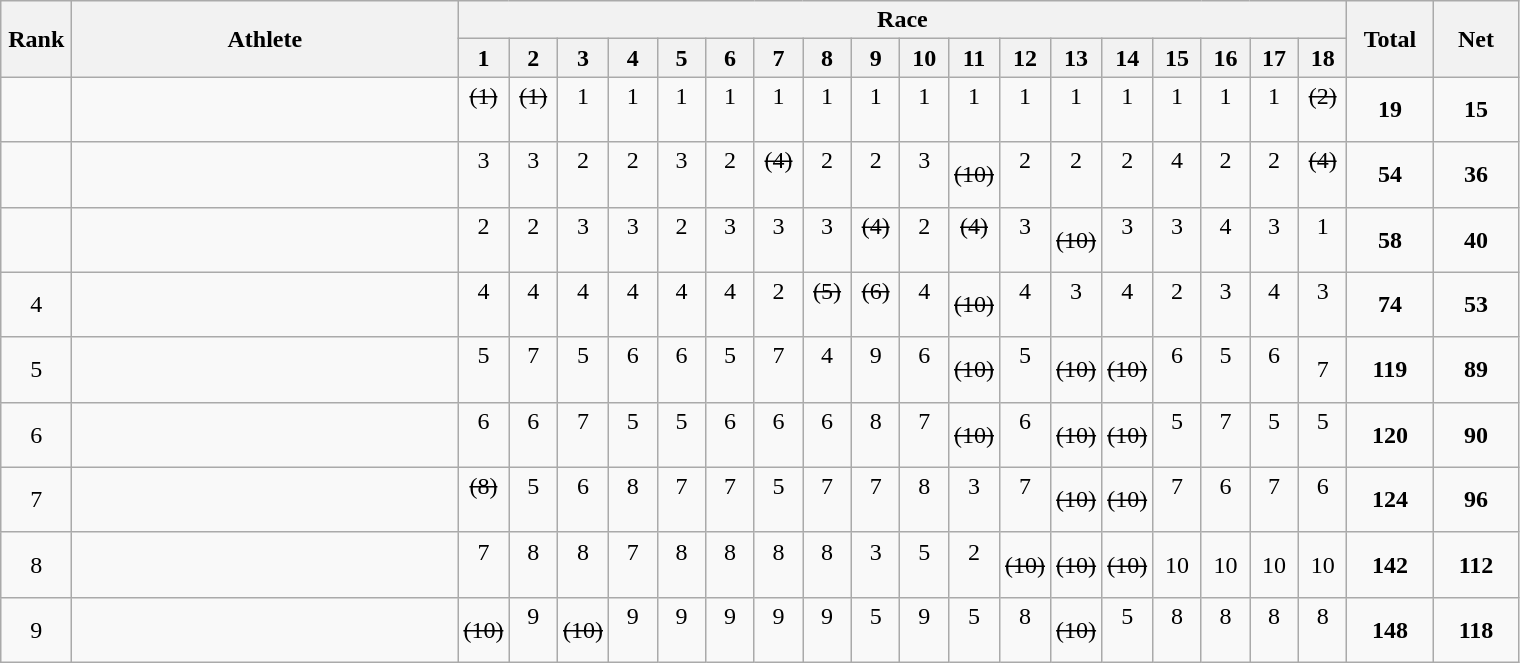<table | class="wikitable" style="text-align:center">
<tr>
<th rowspan="2" width=40>Rank</th>
<th rowspan="2" width=250>Athlete</th>
<th colspan="18">Race</th>
<th rowspan="2" width=50>Total</th>
<th rowspan="2" width=50>Net</th>
</tr>
<tr>
<th width=25>1</th>
<th width=25>2</th>
<th width=25>3</th>
<th width=25>4</th>
<th width=25>5</th>
<th width=25>6</th>
<th width=25>7</th>
<th width=25>8</th>
<th width=25>9</th>
<th width=25>10</th>
<th width=25>11</th>
<th width=25>12</th>
<th width=25>13</th>
<th width=25>14</th>
<th width=25>15</th>
<th width=25>16</th>
<th width=25>17</th>
<th width=25>18</th>
</tr>
<tr>
<td></td>
<td align=left></td>
<td><s>(1)</s><br> </td>
<td><s>(1)</s><br> </td>
<td>1<br> </td>
<td>1<br> </td>
<td>1<br> </td>
<td>1<br> </td>
<td>1<br> </td>
<td>1<br> </td>
<td>1<br> </td>
<td>1<br> </td>
<td>1<br> </td>
<td>1<br> </td>
<td>1<br> </td>
<td>1<br> </td>
<td>1<br> </td>
<td>1<br> </td>
<td>1<br> </td>
<td><s>(2)</s><br> </td>
<td><strong>19</strong></td>
<td><strong>15</strong></td>
</tr>
<tr>
<td></td>
<td align=left></td>
<td>3<br> </td>
<td>3<br> </td>
<td>2<br> </td>
<td>2<br> </td>
<td>3<br> </td>
<td>2<br> </td>
<td><s>(4)</s><br> </td>
<td>2<br> </td>
<td>2<br> </td>
<td>3<br> </td>
<td><s>(10)</s><br></td>
<td>2<br> </td>
<td>2<br> </td>
<td>2<br> </td>
<td>4<br> </td>
<td>2<br> </td>
<td>2<br> </td>
<td><s>(4)</s><br> </td>
<td><strong>54</strong></td>
<td><strong>36</strong></td>
</tr>
<tr>
<td></td>
<td align=left></td>
<td>2<br> </td>
<td>2<br> </td>
<td>3<br> </td>
<td>3<br> </td>
<td>2<br> </td>
<td>3<br> </td>
<td>3<br> </td>
<td>3<br> </td>
<td><s>(4)</s><br> </td>
<td>2<br> </td>
<td><s>(4)</s><br> </td>
<td>3<br> </td>
<td><s>(10)</s><br></td>
<td>3<br> </td>
<td>3<br> </td>
<td>4<br> </td>
<td>3<br> </td>
<td>1<br> </td>
<td><strong>58</strong></td>
<td><strong>40</strong></td>
</tr>
<tr>
<td>4</td>
<td align=left></td>
<td>4<br> </td>
<td>4<br> </td>
<td>4<br> </td>
<td>4<br> </td>
<td>4<br> </td>
<td>4<br> </td>
<td>2<br> </td>
<td><s>(5)</s><br> </td>
<td><s>(6)</s><br> </td>
<td>4<br> </td>
<td><s>(10)</s><br></td>
<td>4<br> </td>
<td>3<br> </td>
<td>4<br> </td>
<td>2<br> </td>
<td>3<br> </td>
<td>4<br> </td>
<td>3<br> </td>
<td><strong>74</strong></td>
<td><strong>53</strong></td>
</tr>
<tr>
<td>5</td>
<td align=left></td>
<td>5<br> </td>
<td>7<br> </td>
<td>5<br> </td>
<td>6<br> </td>
<td>6<br> </td>
<td>5<br> </td>
<td>7<br> </td>
<td>4<br> </td>
<td>9<br> </td>
<td>6<br> </td>
<td><s>(10)</s><br></td>
<td>5<br> </td>
<td><s>(10)</s><br></td>
<td><s>(10)</s><br></td>
<td>6<br> </td>
<td>5<br> </td>
<td>6<br> </td>
<td>7</td>
<td><strong>119</strong></td>
<td><strong>89</strong></td>
</tr>
<tr>
<td>6</td>
<td align=left></td>
<td>6<br> </td>
<td>6<br> </td>
<td>7<br> </td>
<td>5<br> </td>
<td>5<br> </td>
<td>6<br> </td>
<td>6<br> </td>
<td>6<br> </td>
<td>8<br> </td>
<td>7<br> </td>
<td><s>(10)</s><br></td>
<td>6<br> </td>
<td><s>(10)</s><br></td>
<td><s>(10)</s><br></td>
<td>5<br> </td>
<td>7<br> </td>
<td>5<br> </td>
<td>5<br> </td>
<td><strong>120</strong></td>
<td><strong>90</strong></td>
</tr>
<tr>
<td>7</td>
<td align=left></td>
<td><s>(8)</s><br> </td>
<td>5<br> </td>
<td>6<br> </td>
<td>8<br> </td>
<td>7<br> </td>
<td>7<br> </td>
<td>5<br> </td>
<td>7<br> </td>
<td>7<br> </td>
<td>8<br> </td>
<td>3<br> </td>
<td>7<br> </td>
<td><s>(10)</s><br></td>
<td><s>(10)</s><br></td>
<td>7<br> </td>
<td>6<br> </td>
<td>7<br> </td>
<td>6<br> </td>
<td><strong>124</strong></td>
<td><strong>96</strong></td>
</tr>
<tr>
<td>8</td>
<td align=left></td>
<td>7<br> </td>
<td>8<br> </td>
<td>8<br> </td>
<td>7<br> </td>
<td>8<br> </td>
<td>8<br> </td>
<td>8<br> </td>
<td>8<br> </td>
<td>3<br> </td>
<td>5<br> </td>
<td>2<br> </td>
<td><s>(10)</s><br></td>
<td><s>(10)</s><br></td>
<td><s>(10)</s><br></td>
<td>10<br></td>
<td>10<br></td>
<td>10<br></td>
<td>10<br></td>
<td><strong>142</strong></td>
<td><strong>112</strong></td>
</tr>
<tr>
<td>9</td>
<td align=left></td>
<td><s>(10)</s><br></td>
<td>9<br> </td>
<td><s>(10)</s><br></td>
<td>9<br> </td>
<td>9<br> </td>
<td>9<br> </td>
<td>9<br> </td>
<td>9<br> </td>
<td>5<br> </td>
<td>9<br> </td>
<td>5<br> </td>
<td>8<br> </td>
<td><s>(10)</s><br></td>
<td>5<br> </td>
<td>8<br> </td>
<td>8<br> </td>
<td>8<br> </td>
<td>8<br> </td>
<td><strong>148</strong></td>
<td><strong>118</strong></td>
</tr>
</table>
